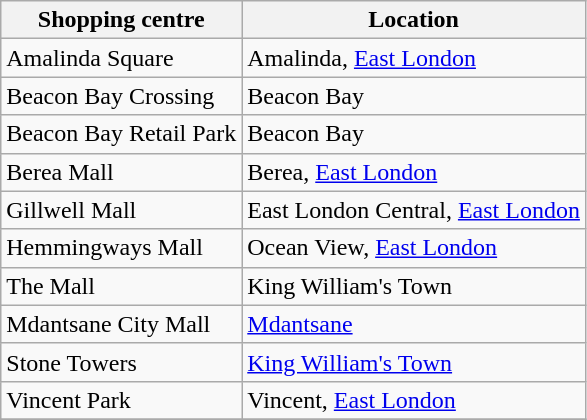<table class="wikitable sortable">
<tr>
<th>Shopping centre</th>
<th>Location</th>
</tr>
<tr>
<td>Amalinda Square</td>
<td>Amalinda, <a href='#'>East London</a></td>
</tr>
<tr>
<td>Beacon Bay Crossing</td>
<td>Beacon Bay</td>
</tr>
<tr>
<td>Beacon Bay Retail Park</td>
<td>Beacon Bay</td>
</tr>
<tr>
<td>Berea Mall</td>
<td>Berea, <a href='#'>East London</a></td>
</tr>
<tr>
<td>Gillwell Mall</td>
<td>East London Central, <a href='#'>East London</a></td>
</tr>
<tr>
<td>Hemmingways Mall</td>
<td>Ocean View, <a href='#'>East London</a></td>
</tr>
<tr>
<td>The Mall</td>
<td>King William's Town</td>
</tr>
<tr>
<td>Mdantsane City Mall</td>
<td><a href='#'>Mdantsane</a></td>
</tr>
<tr>
<td>Stone Towers</td>
<td><a href='#'>King William's Town</a></td>
</tr>
<tr>
<td>Vincent Park</td>
<td>Vincent, <a href='#'>East London</a></td>
</tr>
<tr>
</tr>
</table>
